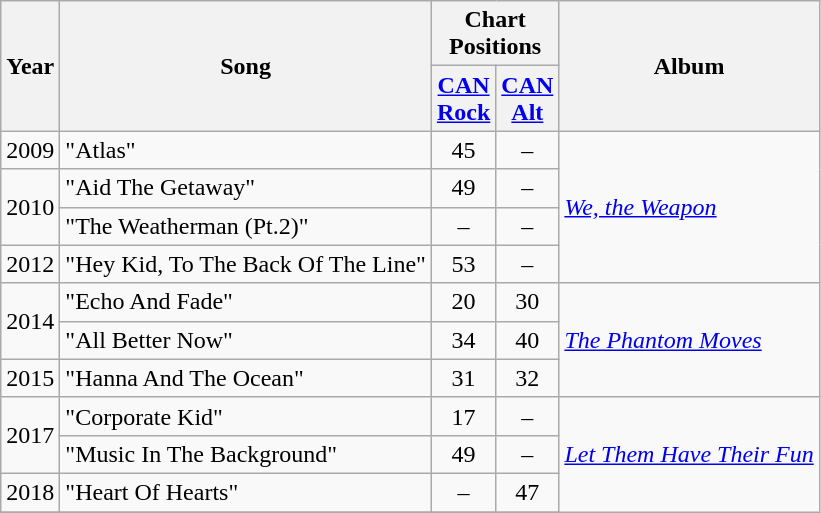<table class="wikitable">
<tr>
<th rowspan="2">Year</th>
<th rowspan="2">Song</th>
<th colspan="2">Chart<br>Positions</th>
<th rowspan="2">Album</th>
</tr>
<tr>
<th width="24"><a href='#'>CAN<br>Rock</a></th>
<th width="24"><a href='#'>CAN<br>Alt</a></th>
</tr>
<tr>
<td align="center" rowspan="1">2009</td>
<td>"Atlas"</td>
<td align="center">45</td>
<td align="center">–</td>
<td rowspan="4"><em><a href='#'>We, the Weapon</a></em></td>
</tr>
<tr>
<td align="center" rowspan="2">2010</td>
<td>"Aid The Getaway"</td>
<td align="center">49</td>
<td align="center">–</td>
</tr>
<tr>
<td>"The Weatherman (Pt.2)"</td>
<td align="center">–</td>
<td align="center">–</td>
</tr>
<tr>
<td align="center" rowspan="1">2012</td>
<td>"Hey Kid, To The Back Of The Line"</td>
<td align="center">53</td>
<td align="center">–</td>
</tr>
<tr>
<td align="center" rowspan="2">2014</td>
<td>"Echo And Fade"</td>
<td align="center">20</td>
<td align="center">30</td>
<td rowspan="3"><em><a href='#'>The Phantom Moves</a></em></td>
</tr>
<tr>
<td>"All Better Now"</td>
<td align="center">34</td>
<td align="center">40</td>
</tr>
<tr>
<td align="center" rowspan="1">2015</td>
<td>"Hanna And The Ocean"</td>
<td align="center">31</td>
<td align="center">32</td>
</tr>
<tr>
<td align="center" rowspan="2">2017</td>
<td>"Corporate Kid"</td>
<td align="center">17</td>
<td align="center">–</td>
<td rowspan="4"><em><a href='#'>Let Them Have Their Fun</a></em></td>
</tr>
<tr>
<td>"Music In The Background"</td>
<td align="center">49</td>
<td align="center">–</td>
</tr>
<tr>
<td align="center" rowspan="1">2018</td>
<td>"Heart Of Hearts"</td>
<td align="center">–</td>
<td align="center">47</td>
</tr>
<tr>
</tr>
</table>
